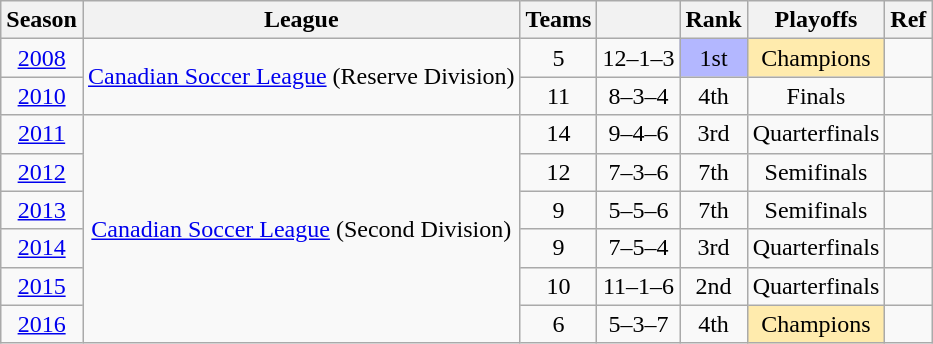<table class="wikitable" style="text-align: center;">
<tr>
<th>Season</th>
<th>League</th>
<th>Teams</th>
<th></th>
<th>Rank</th>
<th>Playoffs</th>
<th>Ref</th>
</tr>
<tr>
<td><a href='#'>2008</a></td>
<td rowspan="2"><a href='#'>Canadian Soccer League</a> (Reserve Division)</td>
<td>5</td>
<td>12–1–3</td>
<td bgcolor="B3B7FF">1st</td>
<td bgcolor="FFEBAD">Champions</td>
<td></td>
</tr>
<tr>
<td><a href='#'>2010</a></td>
<td>11</td>
<td>8–3–4</td>
<td>4th</td>
<td>Finals</td>
<td></td>
</tr>
<tr>
<td><a href='#'>2011</a></td>
<td rowspan="6"><a href='#'>Canadian Soccer League</a> (Second Division)</td>
<td>14</td>
<td>9–4–6</td>
<td>3rd</td>
<td>Quarterfinals</td>
<td></td>
</tr>
<tr>
<td><a href='#'>2012</a></td>
<td>12</td>
<td>7–3–6</td>
<td>7th</td>
<td>Semifinals</td>
<td></td>
</tr>
<tr>
<td><a href='#'>2013</a></td>
<td>9</td>
<td>5–5–6</td>
<td>7th</td>
<td>Semifinals</td>
<td></td>
</tr>
<tr>
<td><a href='#'>2014</a></td>
<td>9</td>
<td>7–5–4</td>
<td>3rd</td>
<td>Quarterfinals</td>
<td></td>
</tr>
<tr>
<td><a href='#'>2015</a></td>
<td>10</td>
<td>11–1–6</td>
<td>2nd</td>
<td>Quarterfinals</td>
<td></td>
</tr>
<tr>
<td><a href='#'>2016</a></td>
<td>6</td>
<td>5–3–7</td>
<td>4th</td>
<td bgcolor="FFEBAD">Champions</td>
<td></td>
</tr>
</table>
